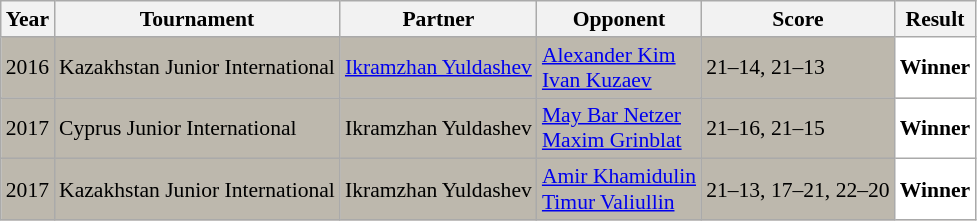<table class="sortable wikitable" style="font-size: 90%;">
<tr>
<th>Year</th>
<th>Tournament</th>
<th>Partner</th>
<th>Opponent</th>
<th>Score</th>
<th>Result</th>
</tr>
<tr style="background:#BDB8AD">
<td align="center">2016</td>
<td align="left">Kazakhstan Junior International</td>
<td align="left"> <a href='#'>Ikramzhan Yuldashev</a></td>
<td align="left"> <a href='#'>Alexander Kim</a><br> <a href='#'>Ivan Kuzaev</a></td>
<td align="left">21–14, 21–13</td>
<td style="text-align:left; background:white"> <strong>Winner</strong></td>
</tr>
<tr style="background:#BDB8AD">
<td align="center">2017</td>
<td align="left">Cyprus Junior International</td>
<td align="left"> Ikramzhan Yuldashev</td>
<td align="left"> <a href='#'>May Bar Netzer</a><br> <a href='#'>Maxim Grinblat</a></td>
<td align="left">21–16, 21–15</td>
<td style="text-align:left; background:white"> <strong>Winner</strong></td>
</tr>
<tr style="background:#BDB8AD">
<td align="center">2017</td>
<td align="left">Kazakhstan Junior International</td>
<td align="left"> Ikramzhan Yuldashev</td>
<td align="left"> <a href='#'>Amir Khamidulin</a><br> <a href='#'>Timur Valiullin</a></td>
<td align="left">21–13, 17–21, 22–20</td>
<td style="text-align:left; background:white"> <strong>Winner</strong></td>
</tr>
</table>
